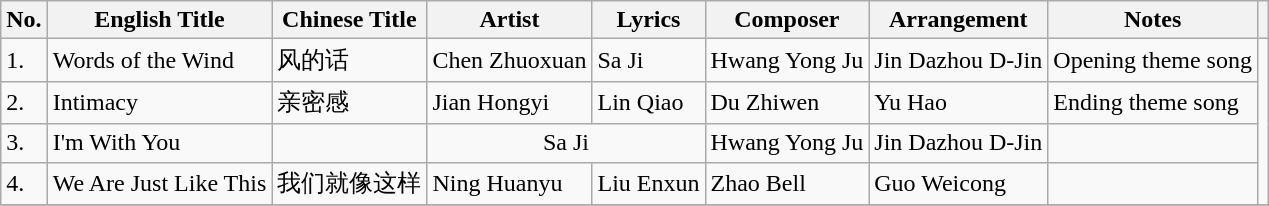<table class="wikitable">
<tr>
<th>No.</th>
<th>English Title</th>
<th>Chinese Title</th>
<th>Artist</th>
<th>Lyrics</th>
<th>Composer</th>
<th>Arrangement</th>
<th>Notes</th>
<th></th>
</tr>
<tr>
<td>1.</td>
<td>Words of the Wind</td>
<td>风的话</td>
<td>Chen Zhuoxuan</td>
<td>Sa Ji</td>
<td>Hwang Yong Ju</td>
<td>Jin Dazhou D-Jin</td>
<td>Opening theme song</td>
<td style="text-align:center" rowspan="4"></td>
</tr>
<tr>
<td>2.</td>
<td>Intimacy</td>
<td>亲密感</td>
<td>Jian Hongyi</td>
<td>Lin Qiao</td>
<td>Du Zhiwen</td>
<td>Yu Hao</td>
<td>Ending theme song</td>
</tr>
<tr>
<td>3.</td>
<td>I'm With You</td>
<td></td>
<td style="text-align:center" colspan="2">Sa Ji</td>
<td>Hwang Yong Ju</td>
<td>Jin Dazhou D-Jin</td>
<td></td>
</tr>
<tr>
<td>4.</td>
<td>We Are Just Like This</td>
<td>我们就像这样</td>
<td>Ning Huanyu</td>
<td>Liu Enxun</td>
<td>Zhao Bell</td>
<td>Guo Weicong</td>
<td></td>
</tr>
<tr>
</tr>
</table>
